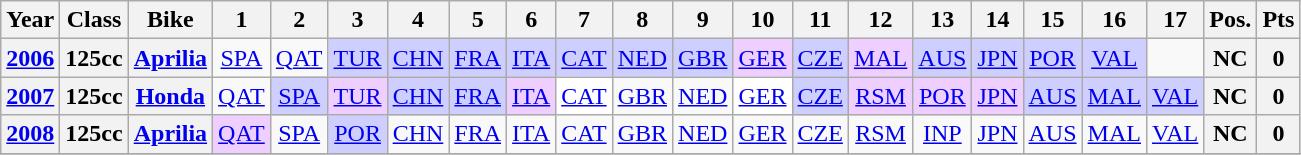<table class="wikitable" style="text-align:center">
<tr>
<th>Year</th>
<th>Class</th>
<th>Bike</th>
<th>1</th>
<th>2</th>
<th>3</th>
<th>4</th>
<th>5</th>
<th>6</th>
<th>7</th>
<th>8</th>
<th>9</th>
<th>10</th>
<th>11</th>
<th>12</th>
<th>13</th>
<th>14</th>
<th>15</th>
<th>16</th>
<th>17</th>
<th>Pos.</th>
<th>Pts</th>
</tr>
<tr>
<th><a href='#'>2006</a></th>
<th>125cc</th>
<th><a href='#'>Aprilia</a></th>
<td><a href='#'>SPA</a></td>
<td><a href='#'>QAT</a></td>
<td style="background:#CFCFFF;"><a href='#'>TUR</a><br></td>
<td style="background:#CFCFFF;"><a href='#'>CHN</a><br></td>
<td style="background:#CFCFFF;"><a href='#'>FRA</a><br></td>
<td style="background:#CFCFFF;"><a href='#'>ITA</a><br></td>
<td style="background:#CFCFFF;"><a href='#'>CAT</a><br></td>
<td style="background:#CFCFFF;"><a href='#'>NED</a><br></td>
<td style="background:#CFCFFF;"><a href='#'>GBR</a><br></td>
<td style="background:#EFCFFF;"><a href='#'>GER</a><br></td>
<td style="background:#CFCFFF;"><a href='#'>CZE</a><br></td>
<td style="background:#EFCFFF;"><a href='#'>MAL</a><br></td>
<td style="background:#CFCFFF;"><a href='#'>AUS</a><br></td>
<td style="background:#CFCFFF;"><a href='#'>JPN</a><br></td>
<td style="background:#CFCFFF;"><a href='#'>POR</a><br></td>
<td style="background:#CFCFFF;"><a href='#'>VAL</a><br></td>
<td></td>
<th>NC</th>
<th>0</th>
</tr>
<tr>
<th><a href='#'>2007</a></th>
<th>125cc</th>
<th><a href='#'>Honda</a></th>
<td><a href='#'>QAT</a></td>
<td style="background:#CFCFFF;"><a href='#'>SPA</a><br></td>
<td style="background:#EFCFFF;"><a href='#'>TUR</a><br></td>
<td style="background:#CFCFFF;"><a href='#'>CHN</a><br></td>
<td style="background:#CFCFFF;"><a href='#'>FRA</a><br></td>
<td style="background:#EFCFFF;"><a href='#'>ITA</a><br></td>
<td style="background:#FFFFFF;"><a href='#'>CAT</a><br></td>
<td><a href='#'>GBR</a></td>
<td><a href='#'>NED</a></td>
<td style="background:#FFFFFF;"><a href='#'>GER</a><br></td>
<td style="background:#CFCFFF;"><a href='#'>CZE</a><br></td>
<td style="background:#EFCFFF;"><a href='#'>RSM</a><br></td>
<td style="background:#EFCFFF;"><a href='#'>POR</a><br></td>
<td style="background:#EFCFFF;"><a href='#'>JPN</a><br></td>
<td style="background:#CFCFFF;"><a href='#'>AUS</a><br></td>
<td style="background:#CFCFFF;"><a href='#'>MAL</a><br></td>
<td style="background:#CFCFFF;"><a href='#'>VAL</a><br></td>
<th>NC</th>
<th>0</th>
</tr>
<tr>
<th><a href='#'>2008</a></th>
<th>125cc</th>
<th><a href='#'>Aprilia</a></th>
<td style="background:#EFCFFF;"><a href='#'>QAT</a><br></td>
<td><a href='#'>SPA</a></td>
<td style="background:#CFCFFF;"><a href='#'>POR</a><br></td>
<td><a href='#'>CHN</a></td>
<td><a href='#'>FRA</a></td>
<td><a href='#'>ITA</a></td>
<td><a href='#'>CAT</a></td>
<td><a href='#'>GBR</a></td>
<td><a href='#'>NED</a></td>
<td><a href='#'>GER</a></td>
<td><a href='#'>CZE</a></td>
<td><a href='#'>RSM</a></td>
<td><a href='#'>INP</a></td>
<td><a href='#'>JPN</a></td>
<td><a href='#'>AUS</a></td>
<td><a href='#'>MAL</a></td>
<td><a href='#'>VAL</a></td>
<th>NC</th>
<th>0</th>
</tr>
<tr>
</tr>
</table>
